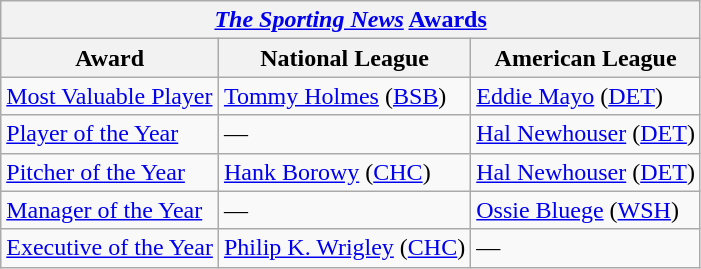<table class="wikitable">
<tr>
<th colspan="3"><em><a href='#'>The Sporting News</a></em> <a href='#'>Awards</a></th>
</tr>
<tr>
<th>Award</th>
<th>National League</th>
<th>American League</th>
</tr>
<tr>
<td><a href='#'>Most Valuable Player</a></td>
<td><a href='#'>Tommy Holmes</a> (<a href='#'>BSB</a>)</td>
<td><a href='#'>Eddie Mayo</a> (<a href='#'>DET</a>)</td>
</tr>
<tr>
<td><a href='#'>Player of the Year</a></td>
<td>—</td>
<td><a href='#'>Hal Newhouser</a> (<a href='#'>DET</a>)</td>
</tr>
<tr>
<td><a href='#'>Pitcher of the Year</a></td>
<td><a href='#'>Hank Borowy</a> (<a href='#'>CHC</a>)</td>
<td><a href='#'>Hal Newhouser</a> (<a href='#'>DET</a>)</td>
</tr>
<tr>
<td><a href='#'>Manager of the Year</a></td>
<td>—</td>
<td><a href='#'>Ossie Bluege</a> (<a href='#'>WSH</a>)</td>
</tr>
<tr>
<td><a href='#'>Executive of the Year</a></td>
<td><a href='#'>Philip K. Wrigley</a> (<a href='#'>CHC</a>)</td>
<td>—</td>
</tr>
</table>
